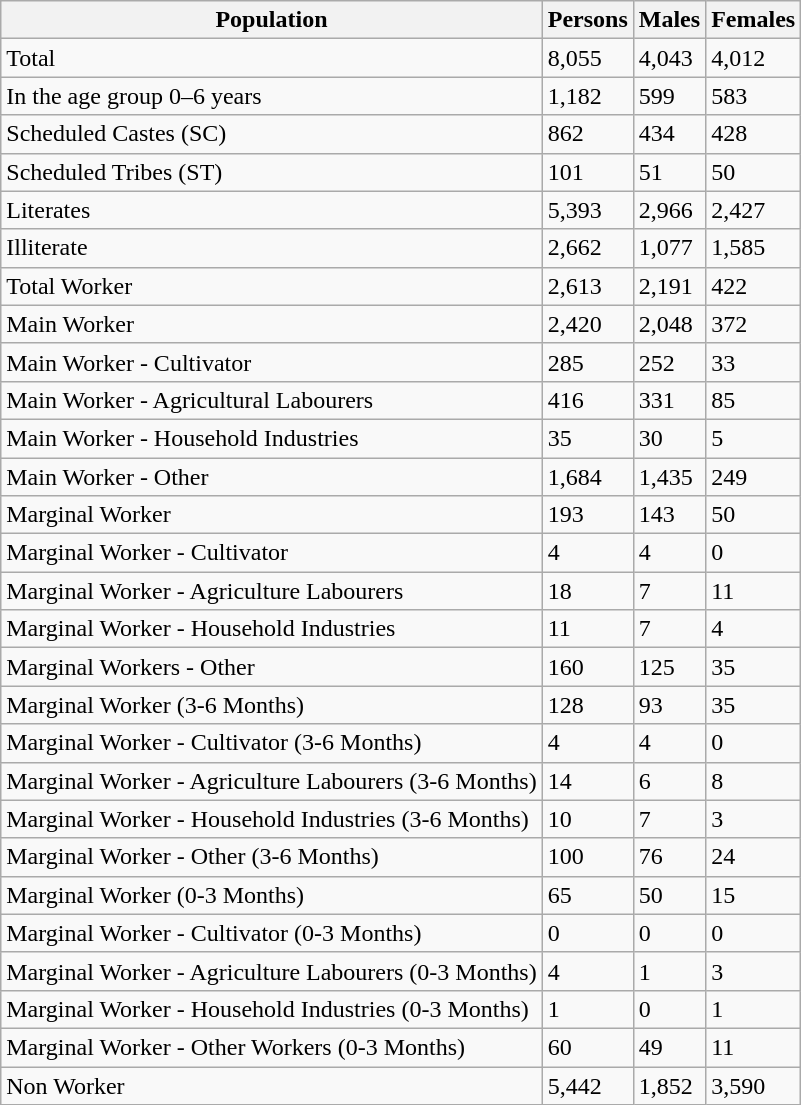<table class="wikitable">
<tr>
<th>Population</th>
<th>Persons</th>
<th>Males</th>
<th>Females</th>
</tr>
<tr>
<td>Total</td>
<td>8,055</td>
<td>4,043</td>
<td>4,012</td>
</tr>
<tr>
<td>In the age  group 0–6 years</td>
<td>1,182</td>
<td>599</td>
<td>583</td>
</tr>
<tr>
<td>Scheduled  Castes (SC)</td>
<td>862</td>
<td>434</td>
<td>428</td>
</tr>
<tr>
<td>Scheduled  Tribes (ST)</td>
<td>101</td>
<td>51</td>
<td>50</td>
</tr>
<tr>
<td>Literates</td>
<td>5,393</td>
<td>2,966</td>
<td>2,427</td>
</tr>
<tr>
<td>Illiterate</td>
<td>2,662</td>
<td>1,077</td>
<td>1,585</td>
</tr>
<tr>
<td>Total Worker</td>
<td>2,613</td>
<td>2,191</td>
<td>422</td>
</tr>
<tr>
<td>Main Worker</td>
<td>2,420</td>
<td>2,048</td>
<td>372</td>
</tr>
<tr>
<td>Main Worker -  Cultivator</td>
<td>285</td>
<td>252</td>
<td>33</td>
</tr>
<tr>
<td>Main Worker -  Agricultural Labourers</td>
<td>416</td>
<td>331</td>
<td>85</td>
</tr>
<tr>
<td>Main Worker -  Household Industries</td>
<td>35</td>
<td>30</td>
<td>5</td>
</tr>
<tr>
<td>Main Worker -  Other</td>
<td>1,684</td>
<td>1,435</td>
<td>249</td>
</tr>
<tr>
<td>Marginal  Worker</td>
<td>193</td>
<td>143</td>
<td>50</td>
</tr>
<tr>
<td>Marginal  Worker - Cultivator</td>
<td>4</td>
<td>4</td>
<td>0</td>
</tr>
<tr>
<td>Marginal  Worker - Agriculture Labourers</td>
<td>18</td>
<td>7</td>
<td>11</td>
</tr>
<tr>
<td>Marginal  Worker - Household Industries</td>
<td>11</td>
<td>7</td>
<td>4</td>
</tr>
<tr>
<td>Marginal  Workers - Other</td>
<td>160</td>
<td>125</td>
<td>35</td>
</tr>
<tr>
<td>Marginal  Worker (3-6 Months)</td>
<td>128</td>
<td>93</td>
<td>35</td>
</tr>
<tr>
<td>Marginal  Worker - Cultivator (3-6 Months)</td>
<td>4</td>
<td>4</td>
<td>0</td>
</tr>
<tr>
<td>Marginal  Worker - Agriculture Labourers (3-6 Months)</td>
<td>14</td>
<td>6</td>
<td>8</td>
</tr>
<tr>
<td>Marginal  Worker - Household Industries (3-6 Months)</td>
<td>10</td>
<td>7</td>
<td>3</td>
</tr>
<tr>
<td>Marginal  Worker - Other (3-6 Months)</td>
<td>100</td>
<td>76</td>
<td>24</td>
</tr>
<tr>
<td>Marginal  Worker (0-3 Months)</td>
<td>65</td>
<td>50</td>
<td>15</td>
</tr>
<tr>
<td>Marginal  Worker - Cultivator (0-3 Months)</td>
<td>0</td>
<td>0</td>
<td>0</td>
</tr>
<tr>
<td>Marginal  Worker - Agriculture Labourers (0-3 Months)</td>
<td>4</td>
<td>1</td>
<td>3</td>
</tr>
<tr>
<td>Marginal  Worker - Household Industries (0-3 Months)</td>
<td>1</td>
<td>0</td>
<td>1</td>
</tr>
<tr>
<td>Marginal  Worker - Other Workers (0-3 Months)</td>
<td>60</td>
<td>49</td>
<td>11</td>
</tr>
<tr>
<td>Non Worker</td>
<td>5,442</td>
<td>1,852</td>
<td>3,590</td>
</tr>
</table>
